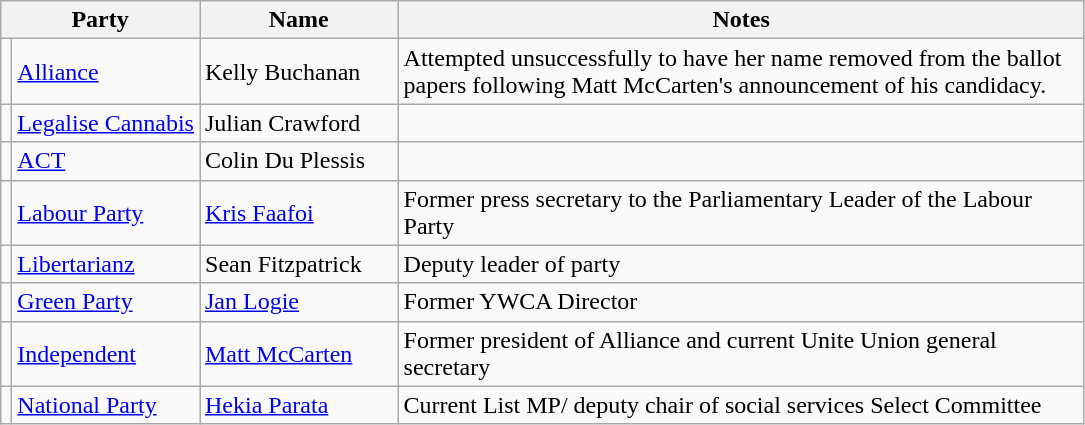<table class=wikitable>
<tr>
<th colspan=2 width=125>Party</th>
<th width=125>Name</th>
<th width=450>Notes</th>
</tr>
<tr>
<td></td>
<td><a href='#'>Alliance</a></td>
<td>Kelly Buchanan</td>
<td>Attempted unsuccessfully to have her name removed from the ballot papers following Matt McCarten's announcement of his candidacy.</td>
</tr>
<tr>
<td></td>
<td><a href='#'>Legalise Cannabis</a></td>
<td>Julian Crawford</td>
<td></td>
</tr>
<tr>
<td></td>
<td><a href='#'>ACT</a></td>
<td>Colin Du Plessis</td>
<td></td>
</tr>
<tr>
<td></td>
<td><a href='#'>Labour Party</a></td>
<td><a href='#'>Kris Faafoi</a></td>
<td>Former press secretary to the Parliamentary Leader of the Labour Party</td>
</tr>
<tr>
<td></td>
<td><a href='#'>Libertarianz</a></td>
<td>Sean Fitzpatrick</td>
<td>Deputy leader of party</td>
</tr>
<tr>
<td></td>
<td><a href='#'>Green Party</a></td>
<td><a href='#'>Jan Logie</a></td>
<td>Former YWCA Director</td>
</tr>
<tr>
<td></td>
<td><a href='#'>Independent</a></td>
<td><a href='#'>Matt McCarten</a></td>
<td>Former president of Alliance and current Unite Union general secretary</td>
</tr>
<tr>
<td></td>
<td><a href='#'>National Party</a></td>
<td><a href='#'>Hekia Parata</a></td>
<td>Current List MP/ deputy chair of social services Select Committee</td>
</tr>
</table>
